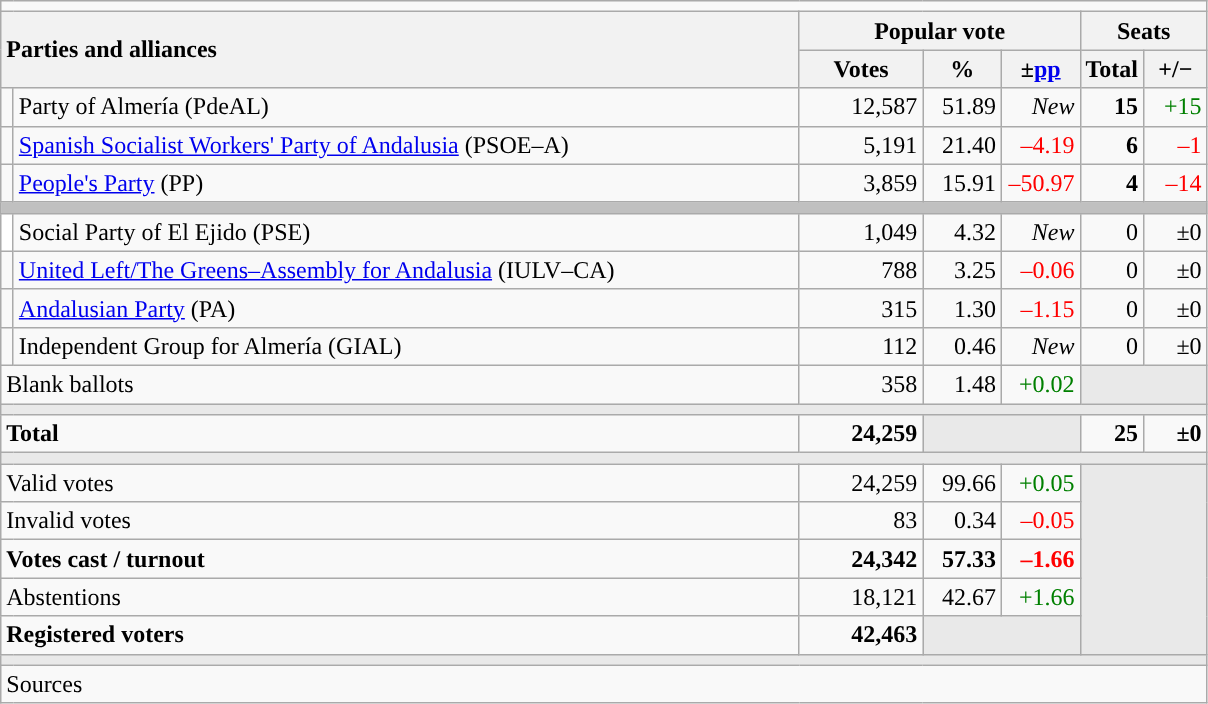<table class="wikitable" style="text-align:right;">
<tr>
<td colspan="7"></td>
</tr>
<tr>
<th style="text-align:left;" rowspan="2" colspan="2" width="525">Parties and alliances</th>
<th colspan="3">Popular vote</th>
<th colspan="2">Seats</th>
</tr>
<tr>
<th width="75">Votes</th>
<th width="45">%</th>
<th width="45">±<a href='#'>pp</a></th>
<th width="35">Total</th>
<th width="35">+/−</th>
</tr>
<tr>
<td width="1" style="color:inherit;background:"></td>
<td align="left">Party of Almería (PdeAL)</td>
<td>12,587</td>
<td>51.89</td>
<td><em>New</em></td>
<td><strong>15</strong></td>
<td style="color:green;">+15</td>
</tr>
<tr>
<td style="color:inherit;background:"></td>
<td align="left"><a href='#'>Spanish Socialist Workers' Party of Andalusia</a> (PSOE–A)</td>
<td>5,191</td>
<td>21.40</td>
<td style="color:red;">–4.19</td>
<td><strong>6</strong></td>
<td style="color:red;">–1</td>
</tr>
<tr>
<td style="color:inherit;background:"></td>
<td align="left"><a href='#'>People's Party</a> (PP)</td>
<td>3,859</td>
<td>15.91</td>
<td style="color:red;">–50.97</td>
<td><strong>4</strong></td>
<td style="color:red;">–14</td>
</tr>
<tr>
<td colspan="7" bgcolor="#C0C0C0"></td>
</tr>
<tr>
<td bgcolor="white"></td>
<td align="left">Social Party of El Ejido (PSE)</td>
<td>1,049</td>
<td>4.32</td>
<td><em>New</em></td>
<td>0</td>
<td>±0</td>
</tr>
<tr>
<td style="color:inherit;background:"></td>
<td align="left"><a href='#'>United Left/The Greens–Assembly for Andalusia</a> (IULV–CA)</td>
<td>788</td>
<td>3.25</td>
<td style="color:red;">–0.06</td>
<td>0</td>
<td>±0</td>
</tr>
<tr>
<td style="color:inherit;background:"></td>
<td align="left"><a href='#'>Andalusian Party</a> (PA)</td>
<td>315</td>
<td>1.30</td>
<td style="color:red;">–1.15</td>
<td>0</td>
<td>±0</td>
</tr>
<tr>
<td style="color:inherit;background:"></td>
<td align="left">Independent Group for Almería (GIAL)</td>
<td>112</td>
<td>0.46</td>
<td><em>New</em></td>
<td>0</td>
<td>±0</td>
</tr>
<tr>
<td align="left" colspan="2">Blank ballots</td>
<td>358</td>
<td>1.48</td>
<td style="color:green;">+0.02</td>
<td bgcolor="#E9E9E9" colspan="2"></td>
</tr>
<tr>
<td colspan="7" bgcolor="#E9E9E9"></td>
</tr>
<tr style="font-weight:bold;">
<td align="left" colspan="2">Total</td>
<td>24,259</td>
<td bgcolor="#E9E9E9" colspan="2"></td>
<td>25</td>
<td>±0</td>
</tr>
<tr>
<td colspan="7" bgcolor="#E9E9E9"></td>
</tr>
<tr>
<td align="left" colspan="2">Valid votes</td>
<td>24,259</td>
<td>99.66</td>
<td style="color:green;">+0.05</td>
<td bgcolor="#E9E9E9" colspan="2" rowspan="5"></td>
</tr>
<tr>
<td align="left" colspan="2">Invalid votes</td>
<td>83</td>
<td>0.34</td>
<td style="color:red;">–0.05</td>
</tr>
<tr style="font-weight:bold;">
<td align="left" colspan="2">Votes cast / turnout</td>
<td>24,342</td>
<td>57.33</td>
<td style="color:red;">–1.66</td>
</tr>
<tr>
<td align="left" colspan="2">Abstentions</td>
<td>18,121</td>
<td>42.67</td>
<td style="color:green;">+1.66</td>
</tr>
<tr style="font-weight:bold;">
<td align="left" colspan="2">Registered voters</td>
<td>42,463</td>
<td bgcolor="#E9E9E9" colspan="2"></td>
</tr>
<tr>
<td colspan="7" bgcolor="#E9E9E9"></td>
</tr>
<tr>
<td align="left" colspan="7">Sources</td>
</tr>
</table>
